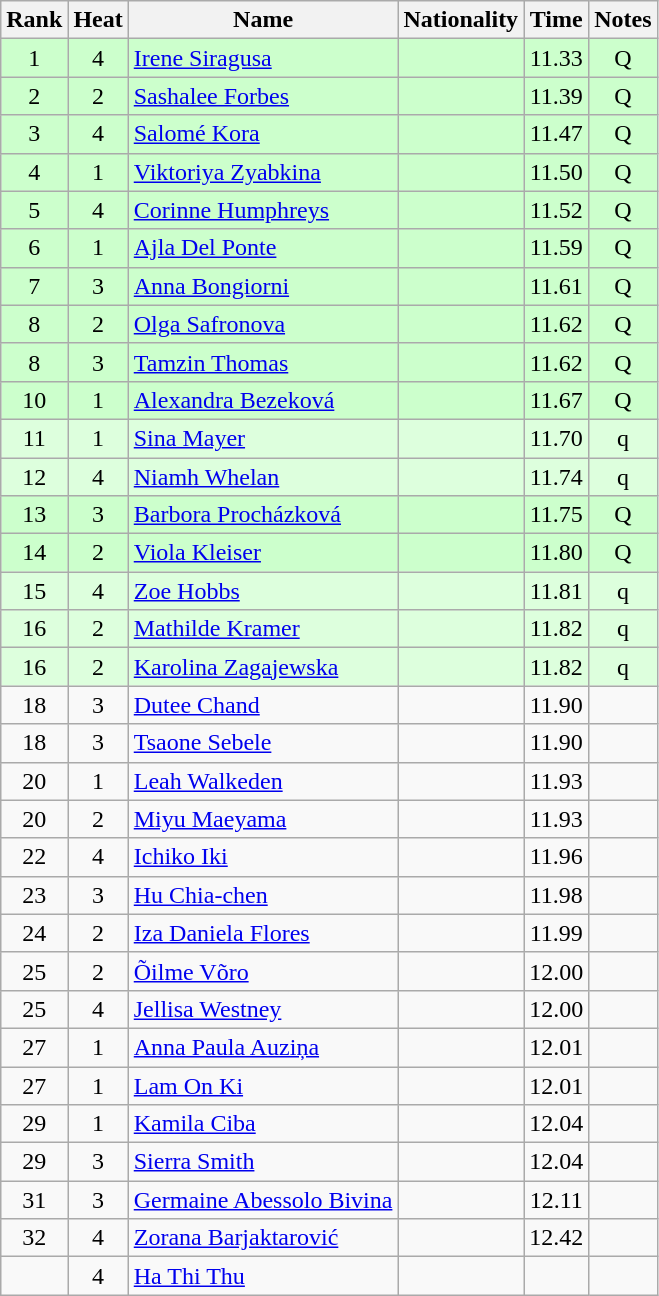<table class="wikitable sortable" style="text-align:center">
<tr>
<th>Rank</th>
<th>Heat</th>
<th>Name</th>
<th>Nationality</th>
<th>Time</th>
<th>Notes</th>
</tr>
<tr bgcolor=ccffcc>
<td>1</td>
<td>4</td>
<td align=left><a href='#'>Irene Siragusa</a></td>
<td align=left></td>
<td>11.33</td>
<td>Q</td>
</tr>
<tr bgcolor=ccffcc>
<td>2</td>
<td>2</td>
<td align=left><a href='#'>Sashalee Forbes</a></td>
<td align=left></td>
<td>11.39</td>
<td>Q</td>
</tr>
<tr bgcolor=ccffcc>
<td>3</td>
<td>4</td>
<td align=left><a href='#'>Salomé Kora</a></td>
<td align=left></td>
<td>11.47</td>
<td>Q</td>
</tr>
<tr bgcolor=ccffcc>
<td>4</td>
<td>1</td>
<td align=left><a href='#'>Viktoriya Zyabkina</a></td>
<td align=left></td>
<td>11.50</td>
<td>Q</td>
</tr>
<tr bgcolor=ccffcc>
<td>5</td>
<td>4</td>
<td align=left><a href='#'>Corinne Humphreys</a></td>
<td align=left></td>
<td>11.52</td>
<td>Q</td>
</tr>
<tr bgcolor=ccffcc>
<td>6</td>
<td>1</td>
<td align=left><a href='#'>Ajla Del Ponte</a></td>
<td align=left></td>
<td>11.59</td>
<td>Q</td>
</tr>
<tr bgcolor=ccffcc>
<td>7</td>
<td>3</td>
<td align=left><a href='#'>Anna Bongiorni</a></td>
<td align=left></td>
<td>11.61</td>
<td>Q</td>
</tr>
<tr bgcolor=ccffcc>
<td>8</td>
<td>2</td>
<td align=left><a href='#'>Olga Safronova</a></td>
<td align=left></td>
<td>11.62</td>
<td>Q</td>
</tr>
<tr bgcolor=ccffcc>
<td>8</td>
<td>3</td>
<td align=left><a href='#'>Tamzin Thomas</a></td>
<td align=left></td>
<td>11.62</td>
<td>Q</td>
</tr>
<tr bgcolor=ccffcc>
<td>10</td>
<td>1</td>
<td align=left><a href='#'>Alexandra Bezeková</a></td>
<td align=left></td>
<td>11.67</td>
<td>Q</td>
</tr>
<tr bgcolor=ddffdd>
<td>11</td>
<td>1</td>
<td align=left><a href='#'>Sina Mayer</a></td>
<td align=left></td>
<td>11.70</td>
<td>q</td>
</tr>
<tr bgcolor=ddffdd>
<td>12</td>
<td>4</td>
<td align=left><a href='#'>Niamh Whelan</a></td>
<td align=left></td>
<td>11.74</td>
<td>q</td>
</tr>
<tr bgcolor=ccffcc>
<td>13</td>
<td>3</td>
<td align=left><a href='#'>Barbora Procházková</a></td>
<td align=left></td>
<td>11.75</td>
<td>Q</td>
</tr>
<tr bgcolor=ccffcc>
<td>14</td>
<td>2</td>
<td align=left><a href='#'>Viola Kleiser</a></td>
<td align=left></td>
<td>11.80</td>
<td>Q</td>
</tr>
<tr bgcolor=ddffdd>
<td>15</td>
<td>4</td>
<td align=left><a href='#'>Zoe Hobbs</a></td>
<td align=left></td>
<td>11.81</td>
<td>q</td>
</tr>
<tr bgcolor=ddffdd>
<td>16</td>
<td>2</td>
<td align=left><a href='#'>Mathilde Kramer</a></td>
<td align=left></td>
<td>11.82</td>
<td>q</td>
</tr>
<tr bgcolor=ddffdd>
<td>16</td>
<td>2</td>
<td align=left><a href='#'>Karolina Zagajewska</a></td>
<td align=left></td>
<td>11.82</td>
<td>q</td>
</tr>
<tr>
<td>18</td>
<td>3</td>
<td align=left><a href='#'>Dutee Chand</a></td>
<td align=left></td>
<td>11.90</td>
<td></td>
</tr>
<tr>
<td>18</td>
<td>3</td>
<td align=left><a href='#'>Tsaone Sebele</a></td>
<td align=left></td>
<td>11.90</td>
<td></td>
</tr>
<tr>
<td>20</td>
<td>1</td>
<td align=left><a href='#'>Leah Walkeden</a></td>
<td align=left></td>
<td>11.93</td>
<td></td>
</tr>
<tr>
<td>20</td>
<td>2</td>
<td align=left><a href='#'>Miyu Maeyama</a></td>
<td align=left></td>
<td>11.93</td>
<td></td>
</tr>
<tr>
<td>22</td>
<td>4</td>
<td align=left><a href='#'>Ichiko Iki</a></td>
<td align=left></td>
<td>11.96</td>
<td></td>
</tr>
<tr>
<td>23</td>
<td>3</td>
<td align=left><a href='#'>Hu Chia-chen</a></td>
<td align=left></td>
<td>11.98</td>
<td></td>
</tr>
<tr>
<td>24</td>
<td>2</td>
<td align=left><a href='#'>Iza Daniela Flores</a></td>
<td align=left></td>
<td>11.99</td>
<td></td>
</tr>
<tr>
<td>25</td>
<td>2</td>
<td align=left><a href='#'>Õilme Võro</a></td>
<td align=left></td>
<td>12.00</td>
<td></td>
</tr>
<tr>
<td>25</td>
<td>4</td>
<td align=left><a href='#'>Jellisa Westney</a></td>
<td align=left></td>
<td>12.00</td>
<td></td>
</tr>
<tr>
<td>27</td>
<td>1</td>
<td align=left><a href='#'>Anna Paula Auziņa</a></td>
<td align=left></td>
<td>12.01</td>
<td></td>
</tr>
<tr>
<td>27</td>
<td>1</td>
<td align=left><a href='#'>Lam On Ki</a></td>
<td align=left></td>
<td>12.01</td>
<td></td>
</tr>
<tr>
<td>29</td>
<td>1</td>
<td align=left><a href='#'>Kamila Ciba</a></td>
<td align=left></td>
<td>12.04</td>
<td></td>
</tr>
<tr>
<td>29</td>
<td>3</td>
<td align=left><a href='#'>Sierra Smith</a></td>
<td align=left></td>
<td>12.04</td>
<td></td>
</tr>
<tr>
<td>31</td>
<td>3</td>
<td align=left><a href='#'>Germaine Abessolo Bivina</a></td>
<td align=left></td>
<td>12.11</td>
<td></td>
</tr>
<tr>
<td>32</td>
<td>4</td>
<td align=left><a href='#'>Zorana Barjaktarović</a></td>
<td align=left></td>
<td>12.42</td>
<td></td>
</tr>
<tr>
<td></td>
<td>4</td>
<td align=left><a href='#'>Ha Thi Thu</a></td>
<td align=left></td>
<td></td>
<td></td>
</tr>
</table>
